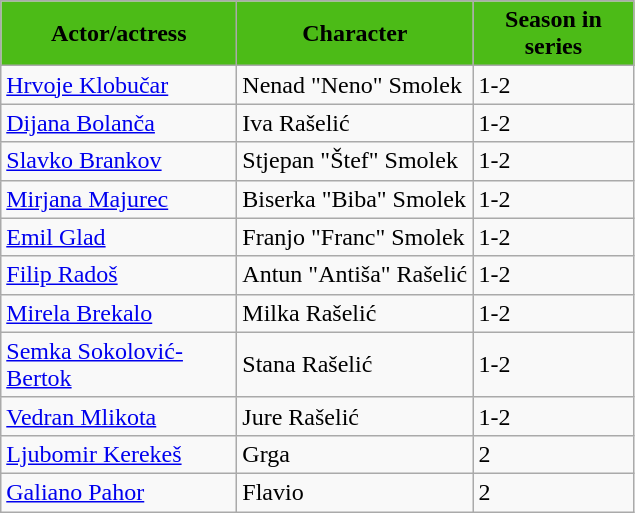<table class="wikitable">
<tr>
<th width="150" style="background:#4CBB17">Actor/actress</th>
<th width="150" style="background:#4CBB17">Character</th>
<th width="100" style="background:#4CBB17">Season in series</th>
</tr>
<tr>
<td><a href='#'>Hrvoje Klobučar</a></td>
<td>Nenad "Neno" Smolek</td>
<td>1-2</td>
</tr>
<tr>
<td><a href='#'>Dijana Bolanča</a></td>
<td>Iva Rašelić</td>
<td>1-2</td>
</tr>
<tr>
<td><a href='#'>Slavko Brankov</a></td>
<td>Stjepan "Štef" Smolek</td>
<td>1-2</td>
</tr>
<tr>
<td><a href='#'>Mirjana Majurec</a></td>
<td>Biserka "Biba" Smolek</td>
<td>1-2</td>
</tr>
<tr>
<td><a href='#'>Emil Glad</a></td>
<td>Franjo "Franc" Smolek</td>
<td>1-2</td>
</tr>
<tr>
<td><a href='#'>Filip Radoš</a></td>
<td>Antun "Antiša" Rašelić</td>
<td>1-2</td>
</tr>
<tr>
<td><a href='#'>Mirela Brekalo</a></td>
<td>Milka Rašelić</td>
<td>1-2</td>
</tr>
<tr>
<td><a href='#'>Semka Sokolović-Bertok</a></td>
<td>Stana Rašelić</td>
<td>1-2</td>
</tr>
<tr>
<td><a href='#'>Vedran Mlikota</a></td>
<td>Jure Rašelić</td>
<td>1-2</td>
</tr>
<tr>
<td><a href='#'>Ljubomir Kerekeš</a></td>
<td>Grga</td>
<td>2</td>
</tr>
<tr>
<td><a href='#'>Galiano Pahor</a></td>
<td>Flavio</td>
<td>2</td>
</tr>
</table>
